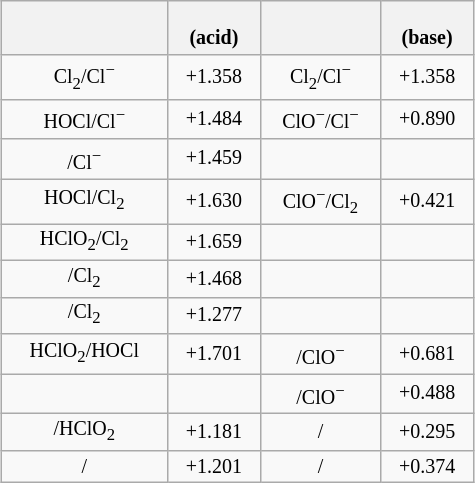<table class="wikitable" style="float:right; margin-top:0; margin-left:1em; text-align:center; font-size:10pt; line-height:11pt; width:25%;">
<tr>
<th></th>
<th><br>(acid)</th>
<th></th>
<th><br>(base)</th>
</tr>
<tr>
<td>Cl<sub>2</sub>/Cl<sup>−</sup></td>
<td>+1.358</td>
<td>Cl<sub>2</sub>/Cl<sup>−</sup></td>
<td>+1.358</td>
</tr>
<tr>
<td>HOCl/Cl<sup>−</sup></td>
<td>+1.484</td>
<td>ClO<sup>−</sup>/Cl<sup>−</sup></td>
<td>+0.890</td>
</tr>
<tr>
<td>/Cl<sup>−</sup></td>
<td>+1.459</td>
<td> </td>
<td> </td>
</tr>
<tr>
<td>HOCl/Cl<sub>2</sub></td>
<td>+1.630</td>
<td>ClO<sup>−</sup>/Cl<sub>2</sub></td>
<td>+0.421</td>
</tr>
<tr>
<td>HClO<sub>2</sub>/Cl<sub>2</sub></td>
<td>+1.659</td>
<td> </td>
<td> </td>
</tr>
<tr>
<td>/Cl<sub>2</sub></td>
<td>+1.468</td>
<td> </td>
<td> </td>
</tr>
<tr>
<td>/Cl<sub>2</sub></td>
<td>+1.277</td>
<td> </td>
<td> </td>
</tr>
<tr>
<td>HClO<sub>2</sub>/HOCl</td>
<td>+1.701</td>
<td>/ClO<sup>−</sup></td>
<td>+0.681</td>
</tr>
<tr>
<td> </td>
<td> </td>
<td>/ClO<sup>−</sup></td>
<td>+0.488</td>
</tr>
<tr>
<td>/HClO<sub>2</sub></td>
<td>+1.181</td>
<td>/</td>
<td>+0.295</td>
</tr>
<tr>
<td>/</td>
<td>+1.201</td>
<td>/</td>
<td>+0.374</td>
</tr>
</table>
